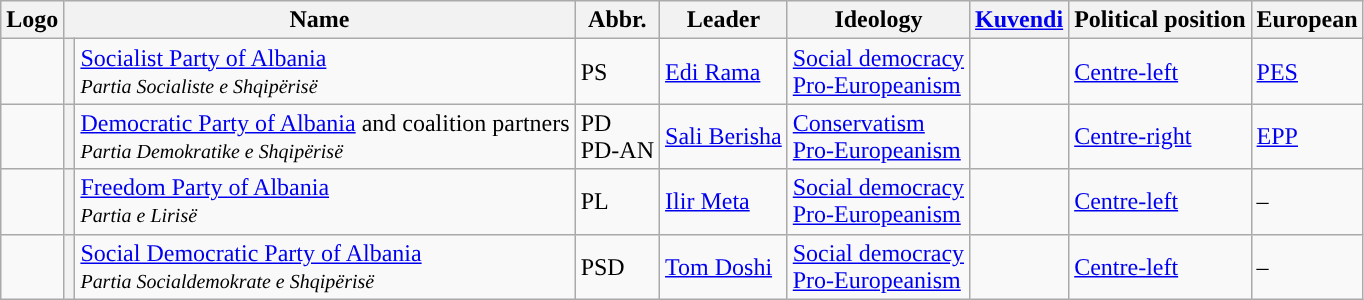<table class="wikitable">
<tr ">
<th>Logo</th>
<th colspan="2">Name</th>
<th>Abbr.</th>
<th>Leader</th>
<th>Ideology</th>
<th><a href='#'>Kuvendi</a></th>
<th>Political position</th>
<th>European</th>
</tr>
<tr>
<td></td>
<th style="background-color: "></th>
<td><a href='#'>Socialist Party of Albania</a><br><small><em>Partia Socialiste e Shqipërisë</em></small></td>
<td>PS</td>
<td><a href='#'>Edi Rama</a></td>
<td><a href='#'>Social democracy</a><br><a href='#'>Pro-Europeanism</a></td>
<td></td>
<td><a href='#'>Centre-left</a></td>
<td><a href='#'>PES</a> </td>
</tr>
<tr>
<td></td>
<th style="background-color: "></th>
<td><a href='#'>Democratic Party of Albania</a> and coalition partners<br><small><em>Partia Demokratike e Shqipërisë</em></small></td>
<td>PD<br>PD-AN</td>
<td><a href='#'>Sali Berisha</a></td>
<td><a href='#'>Conservatism</a><br><a href='#'>Pro-Europeanism</a></td>
<td></td>
<td><a href='#'>Centre-right</a></td>
<td><a href='#'>EPP</a> </td>
</tr>
<tr>
<td></td>
<th style="background-color: "></th>
<td><a href='#'>Freedom Party of Albania</a><br><small><em>Partia e Lirisë</em></small></td>
<td>PL</td>
<td><a href='#'>Ilir Meta</a></td>
<td><a href='#'>Social democracy</a><br><a href='#'>Pro-Europeanism</a></td>
<td></td>
<td><a href='#'>Centre-left</a></td>
<td>–</td>
</tr>
<tr>
<td></td>
<th style="background-color:"></th>
<td><a href='#'>Social Democratic Party of Albania</a><br><small><em>Partia Socialdemokrate e Shqipërisë</em></small></td>
<td>PSD</td>
<td><a href='#'>Tom Doshi</a></td>
<td><a href='#'>Social democracy</a><br><a href='#'>Pro-Europeanism</a></td>
<td></td>
<td><a href='#'>Centre-left</a></td>
<td>–</td>
</tr>
</table>
